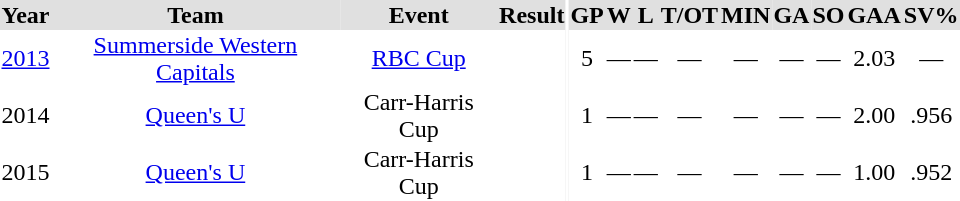<table border="0" cellpadding="1" cellspacing="0" ID="Table3" style="text-align:center; width:40em">
<tr ALIGN="center" bgcolor="#e0e0e0">
<th>Year</th>
<th>Team</th>
<th>Event</th>
<th>Result</th>
<th rowspan="99" bgcolor="#ffffff"></th>
<th>GP</th>
<th>W</th>
<th>L</th>
<th>T/OT</th>
<th>MIN</th>
<th>GA</th>
<th>SO</th>
<th>GAA</th>
<th>SV%</th>
</tr>
<tr ALIGN="center">
<td><a href='#'>2013</a></td>
<td><a href='#'>Summerside Western Capitals</a></td>
<td><a href='#'>RBC Cup</a></td>
<td></td>
<td>5</td>
<td>—</td>
<td>—</td>
<td>—</td>
<td>—</td>
<td>—</td>
<td>—</td>
<td>2.03</td>
<td>—</td>
</tr>
<tr ALIGN="center">
<td>2014</td>
<td><a href='#'>Queen's U</a></td>
<td>Carr-Harris Cup</td>
<td></td>
<td>1</td>
<td>—</td>
<td>—</td>
<td>—</td>
<td>—</td>
<td>—</td>
<td>—</td>
<td>2.00</td>
<td>.956</td>
</tr>
<tr ALIGN="center">
<td>2015</td>
<td><a href='#'>Queen's U</a></td>
<td>Carr-Harris Cup</td>
<td></td>
<td>1</td>
<td>—</td>
<td>—</td>
<td>—</td>
<td>—</td>
<td>—</td>
<td>—</td>
<td>1.00</td>
<td>.952</td>
</tr>
</table>
